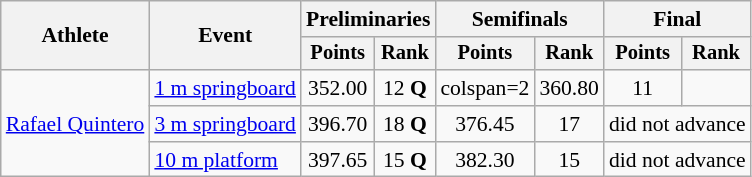<table class=wikitable style="font-size:90%;">
<tr>
<th rowspan="2">Athlete</th>
<th rowspan="2">Event</th>
<th colspan="2">Preliminaries</th>
<th colspan="2">Semifinals</th>
<th colspan="2">Final</th>
</tr>
<tr style="font-size:95%">
<th>Points</th>
<th>Rank</th>
<th>Points</th>
<th>Rank</th>
<th>Points</th>
<th>Rank</th>
</tr>
<tr align=center>
<td align=left rowspan=3><a href='#'>Rafael Quintero</a></td>
<td align=left><a href='#'>1 m springboard</a></td>
<td>352.00</td>
<td>12 <strong>Q</strong></td>
<td>colspan=2 </td>
<td>360.80</td>
<td>11</td>
</tr>
<tr align=center>
<td align=left><a href='#'>3 m springboard</a></td>
<td>396.70</td>
<td>18 <strong>Q</strong></td>
<td>376.45</td>
<td>17</td>
<td colspan=2>did not advance</td>
</tr>
<tr align=center>
<td align=left><a href='#'>10 m platform</a></td>
<td>397.65</td>
<td>15 <strong>Q</strong></td>
<td>382.30</td>
<td>15</td>
<td colspan=2>did not advance</td>
</tr>
</table>
